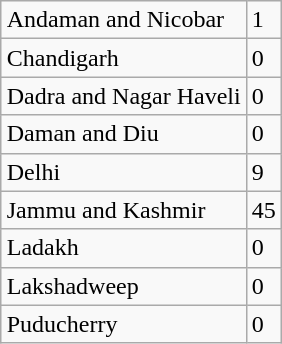<table class="wikitable sortable" style="float:right; clear:right;">
<tr>
<td>Andaman and Nicobar</td>
<td>1</td>
</tr>
<tr>
<td>Chandigarh</td>
<td>0</td>
</tr>
<tr>
<td>Dadra and Nagar Haveli</td>
<td>0</td>
</tr>
<tr>
<td>Daman and Diu</td>
<td>0</td>
</tr>
<tr>
<td>Delhi</td>
<td>9</td>
</tr>
<tr>
<td>Jammu and Kashmir</td>
<td>45</td>
</tr>
<tr>
<td>Ladakh</td>
<td>0</td>
</tr>
<tr>
<td>Lakshadweep</td>
<td>0</td>
</tr>
<tr>
<td>Puducherry</td>
<td>0</td>
</tr>
</table>
